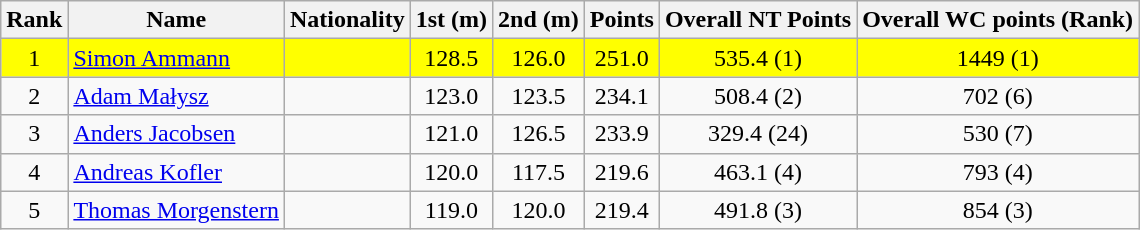<table class="wikitable">
<tr>
<th align=Center>Rank</th>
<th>Name</th>
<th>Nationality</th>
<th align=Center>1st (m)</th>
<th>2nd (m)</th>
<th>Points</th>
<th>Overall NT Points</th>
<th>Overall WC points (Rank)</th>
</tr>
<tr style="background:#ffff00;">
<td align=center>1</td>
<td align=left><a href='#'>Simon Ammann</a></td>
<td align=left></td>
<td align=center>128.5</td>
<td align=center>126.0</td>
<td align=center>251.0</td>
<td align=center>535.4 (1)</td>
<td align=center>1449 (1)</td>
</tr>
<tr>
<td align=center>2</td>
<td align=left><a href='#'>Adam Małysz</a></td>
<td align=left></td>
<td align=center>123.0</td>
<td align=center>123.5</td>
<td align=center>234.1</td>
<td align=center>508.4 (2)</td>
<td align=center>702 (6)</td>
</tr>
<tr>
<td align=center>3</td>
<td align=left><a href='#'>Anders Jacobsen</a></td>
<td align=left></td>
<td align=center>121.0</td>
<td align=center>126.5</td>
<td align=center>233.9</td>
<td align=center>329.4 (24)</td>
<td align=center>530 (7)</td>
</tr>
<tr>
<td align=center>4</td>
<td align=left><a href='#'>Andreas Kofler</a></td>
<td align=left></td>
<td align=center>120.0</td>
<td align=center>117.5</td>
<td align=center>219.6</td>
<td align=center>463.1 (4)</td>
<td align=center>793 (4)</td>
</tr>
<tr>
<td align=center>5</td>
<td align=left><a href='#'>Thomas Morgenstern</a></td>
<td align=left></td>
<td align=center>119.0</td>
<td align=center>120.0</td>
<td align=center>219.4</td>
<td align=center>491.8 (3)</td>
<td align=center>854 (3)</td>
</tr>
</table>
